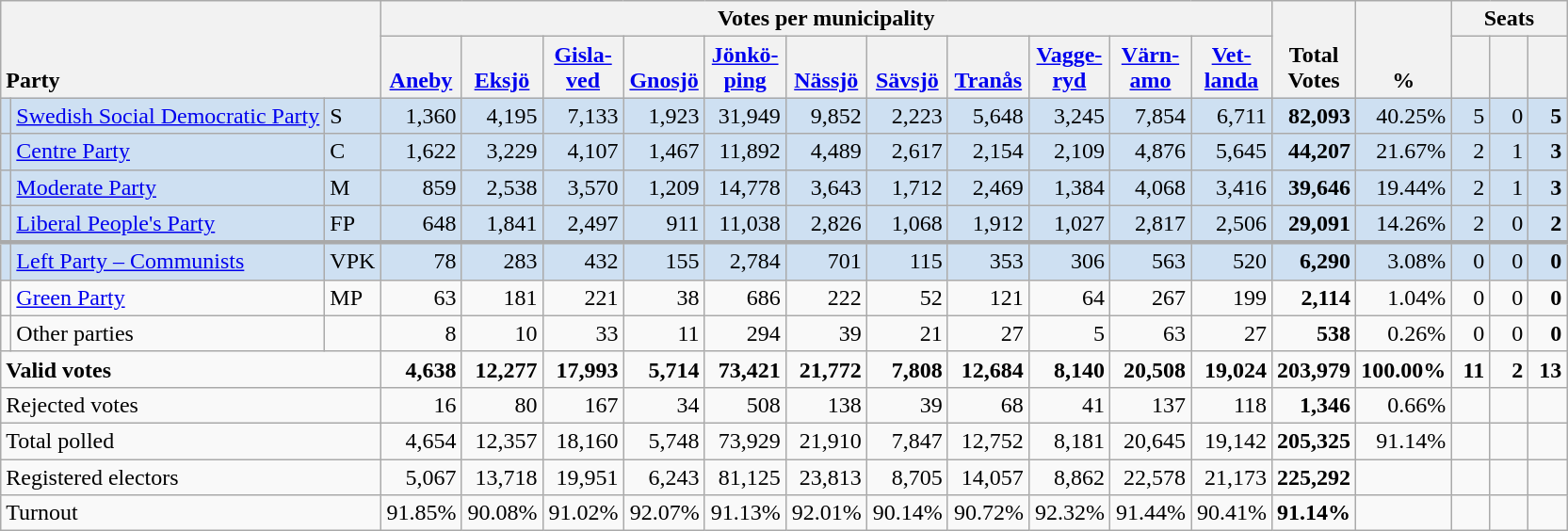<table class="wikitable" border="1" style="text-align:right;">
<tr>
<th style="text-align:left;" valign=bottom rowspan=2 colspan=3>Party</th>
<th colspan=11>Votes per municipality</th>
<th align=center valign=bottom rowspan=2 width="50">Total Votes</th>
<th align=center valign=bottom rowspan=2 width="50">%</th>
<th colspan=3>Seats</th>
</tr>
<tr>
<th align=center valign=bottom width="50"><a href='#'>Aneby</a></th>
<th align=center valign=bottom width="50"><a href='#'>Eksjö</a></th>
<th align=center valign=bottom width="50"><a href='#'>Gisla- ved</a></th>
<th align=center valign=bottom width="50"><a href='#'>Gnosjö</a></th>
<th align=center valign=bottom width="50"><a href='#'>Jönkö- ping</a></th>
<th align=center valign=bottom width="50"><a href='#'>Nässjö</a></th>
<th align=center valign=bottom width="50"><a href='#'>Sävsjö</a></th>
<th align=center valign=bottom width="50"><a href='#'>Tranås</a></th>
<th align=center valign=bottom width="50"><a href='#'>Vagge- ryd</a></th>
<th align=center valign=bottom width="50"><a href='#'>Värn- amo</a></th>
<th align=center valign=bottom width="50"><a href='#'>Vet- landa</a></th>
<th align=center valign=bottom width="20"><small></small></th>
<th align=center valign=bottom width="20"><small><a href='#'></a></small></th>
<th align=center valign=bottom width="20"><small></small></th>
</tr>
<tr style="background:#CEE0F2;">
<td></td>
<td align=left style="white-space: nowrap;"><a href='#'>Swedish Social Democratic Party</a></td>
<td align=left>S</td>
<td>1,360</td>
<td>4,195</td>
<td>7,133</td>
<td>1,923</td>
<td>31,949</td>
<td>9,852</td>
<td>2,223</td>
<td>5,648</td>
<td>3,245</td>
<td>7,854</td>
<td>6,711</td>
<td><strong>82,093</strong></td>
<td>40.25%</td>
<td>5</td>
<td>0</td>
<td><strong>5</strong></td>
</tr>
<tr style="background:#CEE0F2;">
<td></td>
<td align=left><a href='#'>Centre Party</a></td>
<td align=left>C</td>
<td>1,622</td>
<td>3,229</td>
<td>4,107</td>
<td>1,467</td>
<td>11,892</td>
<td>4,489</td>
<td>2,617</td>
<td>2,154</td>
<td>2,109</td>
<td>4,876</td>
<td>5,645</td>
<td><strong>44,207</strong></td>
<td>21.67%</td>
<td>2</td>
<td>1</td>
<td><strong>3</strong></td>
</tr>
<tr style="background:#CEE0F2;">
<td></td>
<td align=left><a href='#'>Moderate Party</a></td>
<td align=left>M</td>
<td>859</td>
<td>2,538</td>
<td>3,570</td>
<td>1,209</td>
<td>14,778</td>
<td>3,643</td>
<td>1,712</td>
<td>2,469</td>
<td>1,384</td>
<td>4,068</td>
<td>3,416</td>
<td><strong>39,646</strong></td>
<td>19.44%</td>
<td>2</td>
<td>1</td>
<td><strong>3</strong></td>
</tr>
<tr style="background:#CEE0F2;">
<td></td>
<td align=left><a href='#'>Liberal People's Party</a></td>
<td align=left>FP</td>
<td>648</td>
<td>1,841</td>
<td>2,497</td>
<td>911</td>
<td>11,038</td>
<td>2,826</td>
<td>1,068</td>
<td>1,912</td>
<td>1,027</td>
<td>2,817</td>
<td>2,506</td>
<td><strong>29,091</strong></td>
<td>14.26%</td>
<td>2</td>
<td>0</td>
<td><strong>2</strong></td>
</tr>
<tr style="background:#CEE0F2; border-top:3px solid darkgray;">
<td></td>
<td align=left><a href='#'>Left Party – Communists</a></td>
<td align=left>VPK</td>
<td>78</td>
<td>283</td>
<td>432</td>
<td>155</td>
<td>2,784</td>
<td>701</td>
<td>115</td>
<td>353</td>
<td>306</td>
<td>563</td>
<td>520</td>
<td><strong>6,290</strong></td>
<td>3.08%</td>
<td>0</td>
<td>0</td>
<td><strong>0</strong></td>
</tr>
<tr>
<td></td>
<td align=left><a href='#'>Green Party</a></td>
<td align=left>MP</td>
<td>63</td>
<td>181</td>
<td>221</td>
<td>38</td>
<td>686</td>
<td>222</td>
<td>52</td>
<td>121</td>
<td>64</td>
<td>267</td>
<td>199</td>
<td><strong>2,114</strong></td>
<td>1.04%</td>
<td>0</td>
<td>0</td>
<td><strong>0</strong></td>
</tr>
<tr>
<td></td>
<td align=left>Other parties</td>
<td></td>
<td>8</td>
<td>10</td>
<td>33</td>
<td>11</td>
<td>294</td>
<td>39</td>
<td>21</td>
<td>27</td>
<td>5</td>
<td>63</td>
<td>27</td>
<td><strong>538</strong></td>
<td>0.26%</td>
<td>0</td>
<td>0</td>
<td><strong>0</strong></td>
</tr>
<tr style="font-weight:bold">
<td align=left colspan=3>Valid votes</td>
<td>4,638</td>
<td>12,277</td>
<td>17,993</td>
<td>5,714</td>
<td>73,421</td>
<td>21,772</td>
<td>7,808</td>
<td>12,684</td>
<td>8,140</td>
<td>20,508</td>
<td>19,024</td>
<td>203,979</td>
<td>100.00%</td>
<td>11</td>
<td>2</td>
<td>13</td>
</tr>
<tr>
<td align=left colspan=3>Rejected votes</td>
<td>16</td>
<td>80</td>
<td>167</td>
<td>34</td>
<td>508</td>
<td>138</td>
<td>39</td>
<td>68</td>
<td>41</td>
<td>137</td>
<td>118</td>
<td><strong>1,346</strong></td>
<td>0.66%</td>
<td></td>
<td></td>
<td></td>
</tr>
<tr>
<td align=left colspan=3>Total polled</td>
<td>4,654</td>
<td>12,357</td>
<td>18,160</td>
<td>5,748</td>
<td>73,929</td>
<td>21,910</td>
<td>7,847</td>
<td>12,752</td>
<td>8,181</td>
<td>20,645</td>
<td>19,142</td>
<td><strong>205,325</strong></td>
<td>91.14%</td>
<td></td>
<td></td>
<td></td>
</tr>
<tr>
<td align=left colspan=3>Registered electors</td>
<td>5,067</td>
<td>13,718</td>
<td>19,951</td>
<td>6,243</td>
<td>81,125</td>
<td>23,813</td>
<td>8,705</td>
<td>14,057</td>
<td>8,862</td>
<td>22,578</td>
<td>21,173</td>
<td><strong>225,292</strong></td>
<td></td>
<td></td>
<td></td>
<td></td>
</tr>
<tr>
<td align=left colspan=3>Turnout</td>
<td>91.85%</td>
<td>90.08%</td>
<td>91.02%</td>
<td>92.07%</td>
<td>91.13%</td>
<td>92.01%</td>
<td>90.14%</td>
<td>90.72%</td>
<td>92.32%</td>
<td>91.44%</td>
<td>90.41%</td>
<td><strong>91.14%</strong></td>
<td></td>
<td></td>
<td></td>
<td></td>
</tr>
</table>
